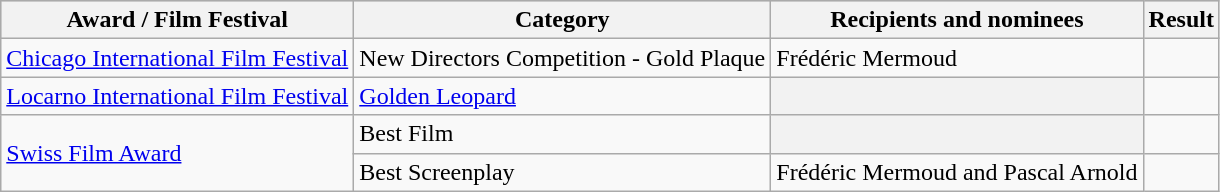<table class="wikitable plainrowheaders sortable">
<tr style="background:#ccc; text-align:center;">
<th scope="col">Award / Film Festival</th>
<th scope="col">Category</th>
<th scope="col">Recipients and nominees</th>
<th scope="col">Result</th>
</tr>
<tr>
<td><a href='#'>Chicago International Film Festival</a></td>
<td>New Directors Competition - Gold Plaque</td>
<td>Frédéric Mermoud</td>
<td></td>
</tr>
<tr>
<td><a href='#'>Locarno International Film Festival</a></td>
<td><a href='#'>Golden Leopard</a></td>
<th></th>
<td></td>
</tr>
<tr>
<td rowspan=2><a href='#'>Swiss Film Award</a></td>
<td>Best Film</td>
<th></th>
<td></td>
</tr>
<tr>
<td>Best Screenplay</td>
<td>Frédéric Mermoud and Pascal Arnold</td>
<td></td>
</tr>
</table>
